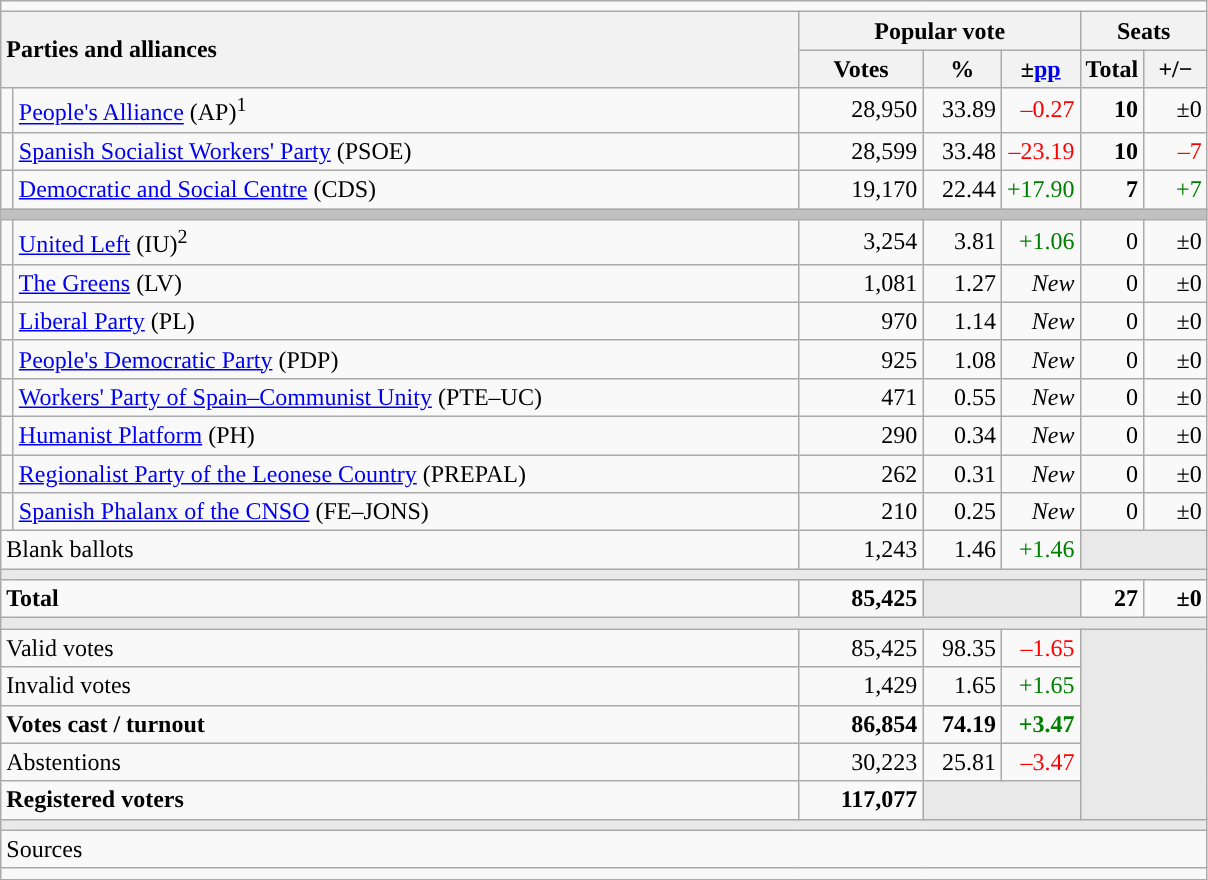<table class="wikitable" style="text-align:right;">
<tr>
<td colspan="7"></td>
</tr>
<tr>
<th style="text-align:left;" rowspan="2" colspan="2" width="525">Parties and alliances</th>
<th colspan="3">Popular vote</th>
<th colspan="2">Seats</th>
</tr>
<tr>
<th width="75">Votes</th>
<th width="45">%</th>
<th width="45">±<a href='#'>pp</a></th>
<th width="35">Total</th>
<th width="35">+/−</th>
</tr>
<tr>
<td width="1" style="color:inherit;background:"></td>
<td align="left"><a href='#'>People's Alliance</a> (AP)<sup>1</sup></td>
<td>28,950</td>
<td>33.89</td>
<td style="color:red;">–0.27</td>
<td><strong>10</strong></td>
<td>±0</td>
</tr>
<tr>
<td style="color:inherit;background:"></td>
<td align="left"><a href='#'>Spanish Socialist Workers' Party</a> (PSOE)</td>
<td>28,599</td>
<td>33.48</td>
<td style="color:red;">–23.19</td>
<td><strong>10</strong></td>
<td style="color:red;">–7</td>
</tr>
<tr>
<td style="color:inherit;background:"></td>
<td align="left"><a href='#'>Democratic and Social Centre</a> (CDS)</td>
<td>19,170</td>
<td>22.44</td>
<td style="color:green;">+17.90</td>
<td><strong>7</strong></td>
<td style="color:green;">+7</td>
</tr>
<tr>
<td colspan="7" bgcolor="#C0C0C0"></td>
</tr>
<tr>
<td style="color:inherit;background:"></td>
<td align="left"><a href='#'>United Left</a> (IU)<sup>2</sup></td>
<td>3,254</td>
<td>3.81</td>
<td style="color:green;">+1.06</td>
<td>0</td>
<td>±0</td>
</tr>
<tr>
<td style="color:inherit;background:"></td>
<td align="left"><a href='#'>The Greens</a> (LV)</td>
<td>1,081</td>
<td>1.27</td>
<td><em>New</em></td>
<td>0</td>
<td>±0</td>
</tr>
<tr>
<td style="color:inherit;background:"></td>
<td align="left"><a href='#'>Liberal Party</a> (PL)</td>
<td>970</td>
<td>1.14</td>
<td><em>New</em></td>
<td>0</td>
<td>±0</td>
</tr>
<tr>
<td style="color:inherit;background:"></td>
<td align="left"><a href='#'>People's Democratic Party</a> (PDP)</td>
<td>925</td>
<td>1.08</td>
<td><em>New</em></td>
<td>0</td>
<td>±0</td>
</tr>
<tr>
<td style="color:inherit;background:"></td>
<td align="left"><a href='#'>Workers' Party of Spain–Communist Unity</a> (PTE–UC)</td>
<td>471</td>
<td>0.55</td>
<td><em>New</em></td>
<td>0</td>
<td>±0</td>
</tr>
<tr>
<td style="color:inherit;background:"></td>
<td align="left"><a href='#'>Humanist Platform</a> (PH)</td>
<td>290</td>
<td>0.34</td>
<td><em>New</em></td>
<td>0</td>
<td>±0</td>
</tr>
<tr>
<td style="color:inherit;background:"></td>
<td align="left"><a href='#'>Regionalist Party of the Leonese Country</a> (PREPAL)</td>
<td>262</td>
<td>0.31</td>
<td><em>New</em></td>
<td>0</td>
<td>±0</td>
</tr>
<tr>
<td style="color:inherit;background:"></td>
<td align="left"><a href='#'>Spanish Phalanx of the CNSO</a> (FE–JONS)</td>
<td>210</td>
<td>0.25</td>
<td><em>New</em></td>
<td>0</td>
<td>±0</td>
</tr>
<tr>
<td align="left" colspan="2">Blank ballots</td>
<td>1,243</td>
<td>1.46</td>
<td style="color:green;">+1.46</td>
<td bgcolor="#E9E9E9" colspan="2"></td>
</tr>
<tr>
<td colspan="7" bgcolor="#E9E9E9"></td>
</tr>
<tr style="font-weight:bold;">
<td align="left" colspan="2">Total</td>
<td>85,425</td>
<td bgcolor="#E9E9E9" colspan="2"></td>
<td>27</td>
<td>±0</td>
</tr>
<tr>
<td colspan="7" bgcolor="#E9E9E9"></td>
</tr>
<tr>
<td align="left" colspan="2">Valid votes</td>
<td>85,425</td>
<td>98.35</td>
<td style="color:red;">–1.65</td>
<td bgcolor="#E9E9E9" colspan="2" rowspan="5"></td>
</tr>
<tr>
<td align="left" colspan="2">Invalid votes</td>
<td>1,429</td>
<td>1.65</td>
<td style="color:green;">+1.65</td>
</tr>
<tr style="font-weight:bold;">
<td align="left" colspan="2">Votes cast / turnout</td>
<td>86,854</td>
<td>74.19</td>
<td style="color:green;">+3.47</td>
</tr>
<tr>
<td align="left" colspan="2">Abstentions</td>
<td>30,223</td>
<td>25.81</td>
<td style="color:red;">–3.47</td>
</tr>
<tr style="font-weight:bold;">
<td align="left" colspan="2">Registered voters</td>
<td>117,077</td>
<td bgcolor="#E9E9E9" colspan="2"></td>
</tr>
<tr>
<td colspan="7" bgcolor="#E9E9E9"></td>
</tr>
<tr>
<td align="left" colspan="7">Sources</td>
</tr>
<tr>
<td colspan="7" style="text-align:left; max-width:790px;"></td>
</tr>
</table>
